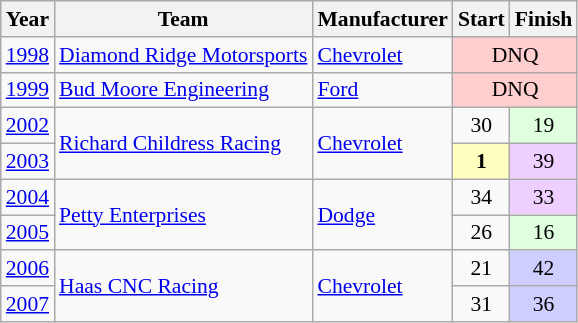<table class="wikitable" style="font-size: 90%;">
<tr>
<th>Year</th>
<th>Team</th>
<th>Manufacturer</th>
<th>Start</th>
<th>Finish</th>
</tr>
<tr>
<td><a href='#'>1998</a></td>
<td><a href='#'>Diamond Ridge Motorsports</a></td>
<td><a href='#'>Chevrolet</a></td>
<td colspan=2 align=center style="background:#FFCFCF;">DNQ</td>
</tr>
<tr>
<td><a href='#'>1999</a></td>
<td><a href='#'>Bud Moore Engineering</a></td>
<td><a href='#'>Ford</a></td>
<td colspan=2 align=center style="background:#FFCFCF;">DNQ</td>
</tr>
<tr>
<td><a href='#'>2002</a></td>
<td rowspan=2><a href='#'>Richard Childress Racing</a></td>
<td rowspan=2><a href='#'>Chevrolet</a></td>
<td align=center>30</td>
<td align=center style="background:#DFFFDF;">19</td>
</tr>
<tr>
<td><a href='#'>2003</a></td>
<td align=center style="background:#FFFFBF;"><strong>1</strong></td>
<td align=center style="background:#EFCFFF;">39</td>
</tr>
<tr>
<td><a href='#'>2004</a></td>
<td rowspan=2><a href='#'>Petty Enterprises</a></td>
<td rowspan=2><a href='#'>Dodge</a></td>
<td align=center>34</td>
<td align=center style="background:#EFCFFF;">33</td>
</tr>
<tr>
<td><a href='#'>2005</a></td>
<td align=center>26</td>
<td align=center style="background:#DFFFDF;">16</td>
</tr>
<tr>
<td><a href='#'>2006</a></td>
<td rowspan=2><a href='#'>Haas CNC Racing</a></td>
<td rowspan=2><a href='#'>Chevrolet</a></td>
<td align=center>21</td>
<td align=center style="background:#CFCFFF;">42</td>
</tr>
<tr>
<td><a href='#'>2007</a></td>
<td align=center>31</td>
<td align=center style="background:#CFCFFF;">36</td>
</tr>
</table>
